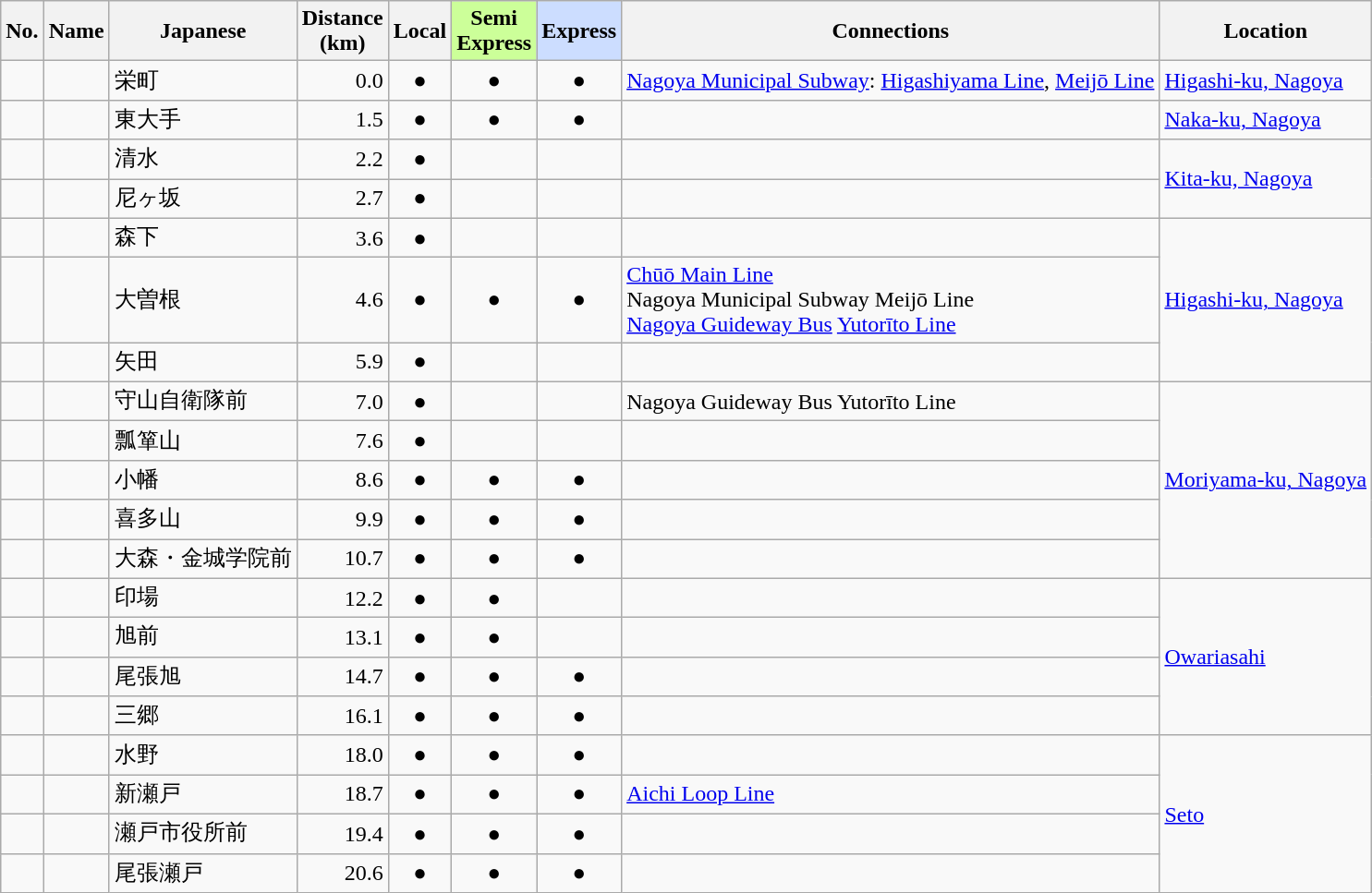<table class="wikitable" style="text-align: center;">
<tr>
<th>No.</th>
<th>Name</th>
<th>Japanese</th>
<th style="width: 3em;">Distance (km)</th>
<th>Local</th>
<th style="width: 1.5em; background-color: #cf9; color: #000;">Semi Express</th>
<th style="width: 1.5em; background-color: #cdf; color: #000;">Express</th>
<th>Connections</th>
<th>Location</th>
</tr>
<tr>
<td></td>
<td style="text-align: left;"></td>
<td style="text-align: left;">栄町</td>
<td style="text-align: right;">0.0</td>
<td>●</td>
<td>●</td>
<td>●</td>
<td style="text-align: left;"> <a href='#'>Nagoya Municipal Subway</a>: <a href='#'>Higashiyama Line</a>, <a href='#'>Meijō Line</a> </td>
<td style="text-align: left;"><a href='#'>Higashi-ku, Nagoya</a></td>
</tr>
<tr>
<td></td>
<td style="text-align: left;"></td>
<td style="text-align: left;">東大手</td>
<td style="text-align: right;">1.5</td>
<td>●</td>
<td>●</td>
<td>●</td>
<td> </td>
<td style="text-align: left;"><a href='#'>Naka-ku, Nagoya</a></td>
</tr>
<tr>
<td></td>
<td style="text-align: left;"></td>
<td style="text-align: left;">清水</td>
<td style="text-align: right;">2.2</td>
<td>●</td>
<td></td>
<td></td>
<td> </td>
<td rowspan="2" style="text-align: left;"><a href='#'>Kita-ku, Nagoya</a></td>
</tr>
<tr>
<td></td>
<td style="text-align: left;"></td>
<td style="text-align: left;">尼ヶ坂</td>
<td style="text-align: right;">2.7</td>
<td>●</td>
<td></td>
<td></td>
<td> </td>
</tr>
<tr>
<td></td>
<td style="text-align: left;"></td>
<td style="text-align: left;">森下</td>
<td style="text-align: right;">3.6</td>
<td>●</td>
<td></td>
<td></td>
<td> </td>
<td rowspan="3" style="text-align: left;"><a href='#'>Higashi-ku, Nagoya</a></td>
</tr>
<tr>
<td></td>
<td style="text-align: left;"></td>
<td style="text-align: left;">大曽根</td>
<td style="text-align: right;">4.6</td>
<td>●</td>
<td>●</td>
<td>●</td>
<td style="text-align: left;"> <a href='#'>Chūō Main Line</a><br> Nagoya Municipal Subway Meijō Line<br><a href='#'>Nagoya Guideway Bus</a> <a href='#'>Yutorīto Line</a></td>
</tr>
<tr>
<td></td>
<td style="text-align: left;"></td>
<td style="text-align: left;">矢田</td>
<td style="text-align: right;">5.9</td>
<td>●</td>
<td></td>
<td></td>
<td> </td>
</tr>
<tr>
<td></td>
<td style="text-align: left;"></td>
<td style="text-align: left;">守山自衛隊前</td>
<td style="text-align: right;">7.0</td>
<td>●</td>
<td></td>
<td></td>
<td style="text-align: left;">Nagoya Guideway Bus Yutorīto Line </td>
<td rowspan="5" style="text-align: left;"><a href='#'>Moriyama-ku, Nagoya</a></td>
</tr>
<tr>
<td></td>
<td style="text-align: left;"></td>
<td style="text-align: left;">瓢箪山</td>
<td style="text-align: right;">7.6</td>
<td>●</td>
<td></td>
<td></td>
<td> </td>
</tr>
<tr>
<td></td>
<td style="text-align: left;"></td>
<td style="text-align: left;">小幡</td>
<td style="text-align: right;">8.6</td>
<td>●</td>
<td>●</td>
<td>●</td>
<td> </td>
</tr>
<tr>
<td></td>
<td style="text-align: left;"></td>
<td style="text-align: left;">喜多山</td>
<td style="text-align: right;">9.9</td>
<td>●</td>
<td>●</td>
<td>●</td>
<td> </td>
</tr>
<tr>
<td></td>
<td style="text-align: left;"></td>
<td style="text-align: left;">大森・金城学院前</td>
<td style="text-align: right;">10.7</td>
<td>●</td>
<td>●</td>
<td>●</td>
<td> </td>
</tr>
<tr>
<td></td>
<td style="text-align: left;"></td>
<td style="text-align: left;">印場</td>
<td style="text-align: right;">12.2</td>
<td>●</td>
<td>●</td>
<td></td>
<td> </td>
<td rowspan="4" style="text-align: left;"><a href='#'>Owariasahi</a></td>
</tr>
<tr>
<td></td>
<td style="text-align: left;"></td>
<td style="text-align: left;">旭前</td>
<td style="text-align: right;">13.1</td>
<td>●</td>
<td>●</td>
<td></td>
<td> </td>
</tr>
<tr>
<td></td>
<td style="text-align: left;"></td>
<td style="text-align: left;">尾張旭</td>
<td style="text-align: right;">14.7</td>
<td>●</td>
<td>●</td>
<td>●</td>
<td> </td>
</tr>
<tr>
<td></td>
<td style="text-align: left;"></td>
<td style="text-align: left;">三郷</td>
<td style="text-align: right;">16.1</td>
<td>●</td>
<td>●</td>
<td>●</td>
<td> </td>
</tr>
<tr>
<td></td>
<td style="text-align: left;"></td>
<td style="text-align: left;">水野</td>
<td style="text-align: right;">18.0</td>
<td>●</td>
<td>●</td>
<td>●</td>
<td> </td>
<td rowspan="4" style="text-align: left;"><a href='#'>Seto</a></td>
</tr>
<tr>
<td></td>
<td style="text-align: left;"></td>
<td style="text-align: left;">新瀬戸</td>
<td style="text-align: right;">18.7</td>
<td>●</td>
<td>●</td>
<td>●</td>
<td style="text-align: left;"> <a href='#'>Aichi Loop Line</a> </td>
</tr>
<tr>
<td></td>
<td style="text-align: left;"></td>
<td style="text-align: left;">瀬戸市役所前</td>
<td style="text-align: right;">19.4</td>
<td>●</td>
<td>●</td>
<td>●</td>
<td> </td>
</tr>
<tr>
<td></td>
<td style="text-align: left;"></td>
<td style="text-align: left;">尾張瀬戸</td>
<td style="text-align: right;">20.6</td>
<td>●</td>
<td>●</td>
<td>●</td>
<td> </td>
</tr>
</table>
